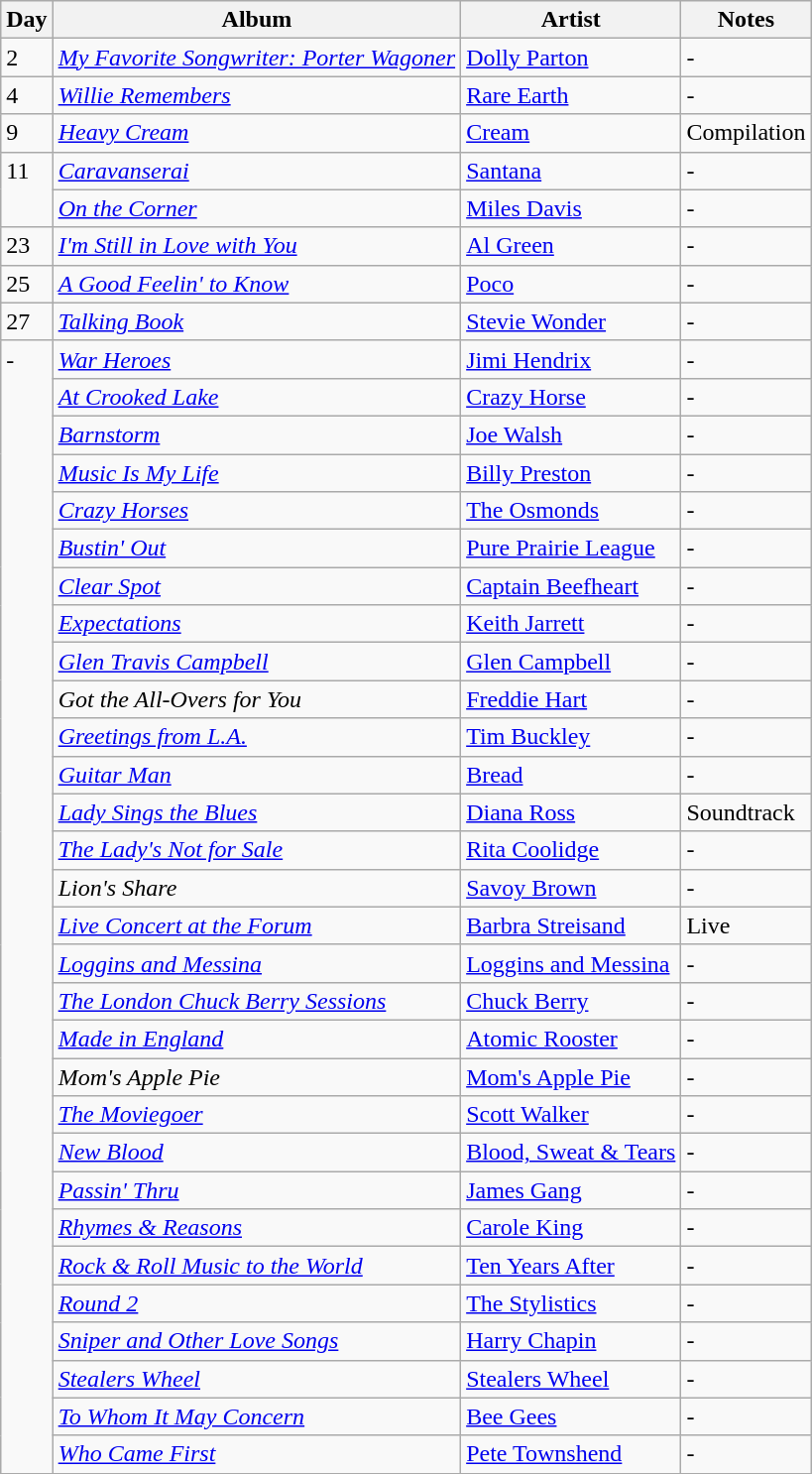<table class="wikitable">
<tr>
<th>Day</th>
<th>Album</th>
<th>Artist</th>
<th>Notes</th>
</tr>
<tr>
<td rowspan="1" valign="top">2</td>
<td><em><a href='#'>My Favorite Songwriter: Porter Wagoner</a></em></td>
<td><a href='#'>Dolly Parton</a></td>
<td>-</td>
</tr>
<tr>
<td rowspan="1" valign="top">4</td>
<td><em><a href='#'>Willie Remembers</a></em></td>
<td><a href='#'>Rare Earth</a></td>
<td>-</td>
</tr>
<tr>
<td rowspan="1" valign="top">9</td>
<td><em><a href='#'>Heavy Cream</a></em></td>
<td><a href='#'>Cream</a></td>
<td>Compilation</td>
</tr>
<tr>
<td rowspan="2" valign="top">11</td>
<td><em><a href='#'>Caravanserai</a></em></td>
<td><a href='#'>Santana</a></td>
<td>-</td>
</tr>
<tr>
<td><em><a href='#'>On the Corner</a></em></td>
<td><a href='#'>Miles Davis</a></td>
<td>-</td>
</tr>
<tr>
<td rowspan="1" valign="top">23</td>
<td><em><a href='#'>I'm Still in Love with You</a></em></td>
<td><a href='#'>Al Green</a></td>
<td>-</td>
</tr>
<tr>
<td rowspan="1" valign="top">25</td>
<td><em><a href='#'>A Good Feelin' to Know</a></em></td>
<td><a href='#'>Poco</a></td>
<td>-</td>
</tr>
<tr>
<td rowspan="1" valign="top">27</td>
<td><em><a href='#'>Talking Book</a></em></td>
<td><a href='#'>Stevie Wonder</a></td>
<td>-</td>
</tr>
<tr>
<td rowspan="31" valign="top">-</td>
<td><em><a href='#'>War Heroes</a></em></td>
<td><a href='#'>Jimi Hendrix</a></td>
<td>-</td>
</tr>
<tr>
<td><em><a href='#'>At Crooked Lake</a></em></td>
<td><a href='#'>Crazy Horse</a></td>
<td>-</td>
</tr>
<tr>
<td><em><a href='#'>Barnstorm</a></em></td>
<td><a href='#'>Joe Walsh</a></td>
<td>-</td>
</tr>
<tr>
<td><em><a href='#'>Music Is My Life</a></em></td>
<td><a href='#'>Billy Preston</a></td>
<td>-</td>
</tr>
<tr>
<td><em><a href='#'>Crazy Horses</a></em></td>
<td><a href='#'>The Osmonds</a></td>
<td>-</td>
</tr>
<tr>
<td><em><a href='#'>Bustin' Out</a></em></td>
<td><a href='#'>Pure Prairie League</a></td>
<td>-</td>
</tr>
<tr>
<td><em><a href='#'>Clear Spot</a></em></td>
<td><a href='#'>Captain Beefheart</a></td>
<td>-</td>
</tr>
<tr>
<td><em><a href='#'>Expectations</a></em></td>
<td><a href='#'>Keith Jarrett</a></td>
<td>-</td>
</tr>
<tr>
<td><em><a href='#'>Glen Travis Campbell</a></em></td>
<td><a href='#'>Glen Campbell</a></td>
<td>-</td>
</tr>
<tr>
<td><em>Got the All-Overs for You</em></td>
<td><a href='#'>Freddie Hart</a></td>
<td>-</td>
</tr>
<tr>
<td><em><a href='#'>Greetings from L.A.</a></em></td>
<td><a href='#'>Tim Buckley</a></td>
<td>-</td>
</tr>
<tr>
<td><em><a href='#'>Guitar Man</a></em></td>
<td><a href='#'>Bread</a></td>
<td>-</td>
</tr>
<tr>
<td><em><a href='#'>Lady Sings the Blues</a></em></td>
<td><a href='#'>Diana Ross</a></td>
<td>Soundtrack</td>
</tr>
<tr>
<td><em><a href='#'>The Lady's Not for Sale</a></em></td>
<td><a href='#'>Rita Coolidge</a></td>
<td>-</td>
</tr>
<tr>
<td><em>Lion's Share</em></td>
<td><a href='#'>Savoy Brown</a></td>
<td>-</td>
</tr>
<tr>
<td><em><a href='#'>Live Concert at the Forum</a></em></td>
<td><a href='#'>Barbra Streisand</a></td>
<td>Live</td>
</tr>
<tr>
<td><em><a href='#'>Loggins and Messina</a></em></td>
<td><a href='#'>Loggins and Messina</a></td>
<td>-</td>
</tr>
<tr>
<td><em><a href='#'>The London Chuck Berry Sessions</a></em></td>
<td><a href='#'>Chuck Berry</a></td>
<td>-</td>
</tr>
<tr>
<td><em><a href='#'>Made in England</a></em></td>
<td><a href='#'>Atomic Rooster</a></td>
<td>-</td>
</tr>
<tr>
<td><em>Mom's Apple Pie</em></td>
<td><a href='#'>Mom's Apple Pie</a></td>
<td>-</td>
</tr>
<tr>
<td><em><a href='#'>The Moviegoer</a></em></td>
<td><a href='#'>Scott Walker</a></td>
<td>-</td>
</tr>
<tr>
<td><em><a href='#'>New Blood</a></em></td>
<td><a href='#'>Blood, Sweat & Tears</a></td>
<td>-</td>
</tr>
<tr>
<td><em><a href='#'>Passin' Thru</a></em></td>
<td><a href='#'>James Gang</a></td>
<td>-</td>
</tr>
<tr>
<td><em><a href='#'>Rhymes & Reasons</a></em></td>
<td><a href='#'>Carole King</a></td>
<td>-</td>
</tr>
<tr>
<td><em><a href='#'>Rock & Roll Music to the World</a></em></td>
<td><a href='#'>Ten Years After</a></td>
<td>-</td>
</tr>
<tr>
<td><em><a href='#'>Round 2</a></em></td>
<td><a href='#'>The Stylistics</a></td>
<td>-</td>
</tr>
<tr>
<td><em><a href='#'>Sniper and Other Love Songs</a></em></td>
<td><a href='#'>Harry Chapin</a></td>
<td>-</td>
</tr>
<tr>
<td><em><a href='#'>Stealers Wheel</a></em></td>
<td><a href='#'>Stealers Wheel</a></td>
<td>-</td>
</tr>
<tr>
<td><em><a href='#'>To Whom It May Concern</a></em></td>
<td><a href='#'>Bee Gees</a></td>
<td>-</td>
</tr>
<tr>
<td><em><a href='#'>Who Came First</a></em></td>
<td><a href='#'>Pete Townshend</a></td>
<td>-</td>
</tr>
<tr>
</tr>
</table>
